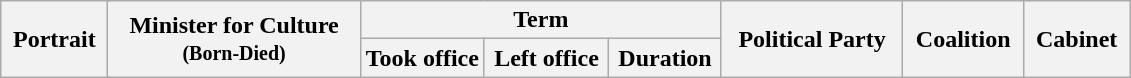<table class="wikitable" style="text-align:center;">
<tr>
<th rowspan=2 colspan=2>Portrait</th>
<th rowspan=2>Minister for Culture<br><small>(Born-Died)</small></th>
<th colspan=3>Term</th>
<th rowspan=2>Political Party</th>
<th rowspan=2>Coalition</th>
<th rowspan=2>Cabinet</th>
</tr>
<tr>
<th width=11%>Took office</th>
<th width=11%>Left office</th>
<th width=10%>Duration<br></th>
</tr>
</table>
